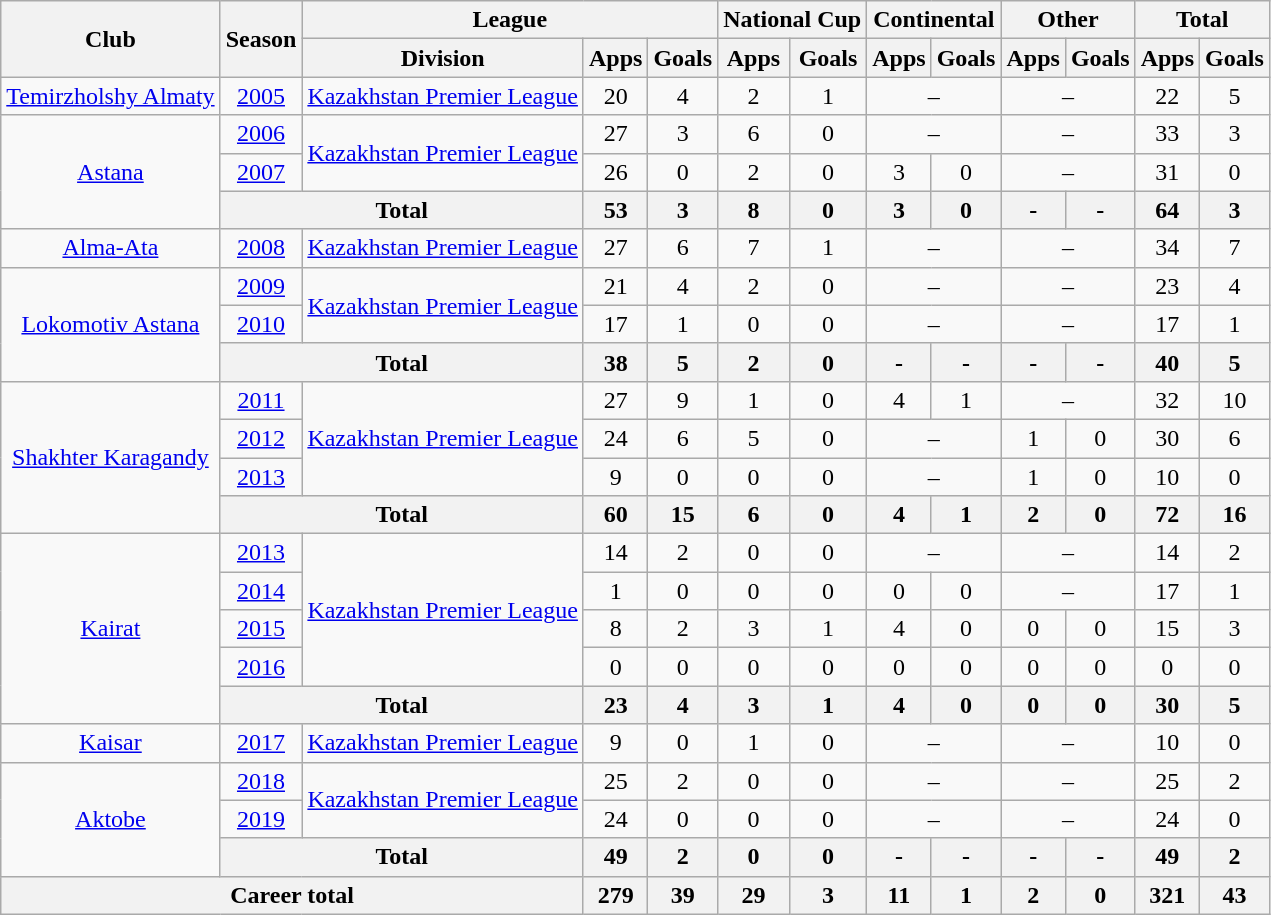<table class="wikitable" style="text-align: center;">
<tr>
<th rowspan="2">Club</th>
<th rowspan="2">Season</th>
<th colspan="3">League</th>
<th colspan="2">National Cup</th>
<th colspan="2">Continental</th>
<th colspan="2">Other</th>
<th colspan="2">Total</th>
</tr>
<tr>
<th>Division</th>
<th>Apps</th>
<th>Goals</th>
<th>Apps</th>
<th>Goals</th>
<th>Apps</th>
<th>Goals</th>
<th>Apps</th>
<th>Goals</th>
<th>Apps</th>
<th>Goals</th>
</tr>
<tr>
<td valign="center"><a href='#'>Temirzholshy Almaty</a></td>
<td><a href='#'>2005</a></td>
<td><a href='#'>Kazakhstan Premier League</a></td>
<td>20</td>
<td>4</td>
<td>2</td>
<td>1</td>
<td colspan="2">–</td>
<td colspan="2">–</td>
<td>22</td>
<td>5</td>
</tr>
<tr>
<td rowspan="3" valign="center"><a href='#'>Astana</a></td>
<td><a href='#'>2006</a></td>
<td rowspan="2" valign="center"><a href='#'>Kazakhstan Premier League</a></td>
<td>27</td>
<td>3</td>
<td>6</td>
<td>0</td>
<td colspan="2">–</td>
<td colspan="2">–</td>
<td>33</td>
<td>3</td>
</tr>
<tr>
<td><a href='#'>2007</a></td>
<td>26</td>
<td>0</td>
<td>2</td>
<td>0</td>
<td>3</td>
<td>0</td>
<td colspan="2">–</td>
<td>31</td>
<td>0</td>
</tr>
<tr>
<th colspan="2">Total</th>
<th>53</th>
<th>3</th>
<th>8</th>
<th>0</th>
<th>3</th>
<th>0</th>
<th>-</th>
<th>-</th>
<th>64</th>
<th>3</th>
</tr>
<tr>
<td valign="center"><a href='#'>Alma-Ata</a></td>
<td><a href='#'>2008</a></td>
<td><a href='#'>Kazakhstan Premier League</a></td>
<td>27</td>
<td>6</td>
<td>7</td>
<td>1</td>
<td colspan="2">–</td>
<td colspan="2">–</td>
<td>34</td>
<td>7</td>
</tr>
<tr>
<td rowspan="3" valign="center"><a href='#'>Lokomotiv Astana</a></td>
<td><a href='#'>2009</a></td>
<td rowspan="2" valign="center"><a href='#'>Kazakhstan Premier League</a></td>
<td>21</td>
<td>4</td>
<td>2</td>
<td>0</td>
<td colspan="2">–</td>
<td colspan="2">–</td>
<td>23</td>
<td>4</td>
</tr>
<tr>
<td><a href='#'>2010</a></td>
<td>17</td>
<td>1</td>
<td>0</td>
<td>0</td>
<td colspan="2">–</td>
<td colspan="2">–</td>
<td>17</td>
<td>1</td>
</tr>
<tr>
<th colspan="2">Total</th>
<th>38</th>
<th>5</th>
<th>2</th>
<th>0</th>
<th>-</th>
<th>-</th>
<th>-</th>
<th>-</th>
<th>40</th>
<th>5</th>
</tr>
<tr>
<td rowspan="4" valign="center"><a href='#'>Shakhter Karagandy</a></td>
<td><a href='#'>2011</a></td>
<td rowspan="3" valign="center"><a href='#'>Kazakhstan Premier League</a></td>
<td>27</td>
<td>9</td>
<td>1</td>
<td>0</td>
<td>4</td>
<td>1</td>
<td colspan="2">–</td>
<td>32</td>
<td>10</td>
</tr>
<tr>
<td><a href='#'>2012</a></td>
<td>24</td>
<td>6</td>
<td>5</td>
<td>0</td>
<td colspan="2">–</td>
<td>1</td>
<td>0</td>
<td>30</td>
<td>6</td>
</tr>
<tr>
<td><a href='#'>2013</a></td>
<td>9</td>
<td>0</td>
<td>0</td>
<td>0</td>
<td colspan="2">–</td>
<td>1</td>
<td>0</td>
<td>10</td>
<td>0</td>
</tr>
<tr>
<th colspan="2">Total</th>
<th>60</th>
<th>15</th>
<th>6</th>
<th>0</th>
<th>4</th>
<th>1</th>
<th>2</th>
<th>0</th>
<th>72</th>
<th>16</th>
</tr>
<tr>
<td rowspan="5" valign="center"><a href='#'>Kairat</a></td>
<td><a href='#'>2013</a></td>
<td rowspan="4" valign="center"><a href='#'>Kazakhstan Premier League</a></td>
<td>14</td>
<td>2</td>
<td>0</td>
<td>0</td>
<td colspan="2">–</td>
<td colspan="2">–</td>
<td>14</td>
<td>2</td>
</tr>
<tr>
<td><a href='#'>2014</a></td>
<td>1</td>
<td>0</td>
<td>0</td>
<td>0</td>
<td>0</td>
<td>0</td>
<td colspan="2">–</td>
<td>17</td>
<td>1</td>
</tr>
<tr>
<td><a href='#'>2015</a></td>
<td>8</td>
<td>2</td>
<td>3</td>
<td>1</td>
<td>4</td>
<td>0</td>
<td>0</td>
<td>0</td>
<td>15</td>
<td>3</td>
</tr>
<tr>
<td><a href='#'>2016</a></td>
<td>0</td>
<td>0</td>
<td>0</td>
<td>0</td>
<td>0</td>
<td>0</td>
<td>0</td>
<td>0</td>
<td>0</td>
<td>0</td>
</tr>
<tr>
<th colspan="2">Total</th>
<th>23</th>
<th>4</th>
<th>3</th>
<th>1</th>
<th>4</th>
<th>0</th>
<th>0</th>
<th>0</th>
<th>30</th>
<th>5</th>
</tr>
<tr>
<td valign="center"><a href='#'>Kaisar</a></td>
<td><a href='#'>2017</a></td>
<td><a href='#'>Kazakhstan Premier League</a></td>
<td>9</td>
<td>0</td>
<td>1</td>
<td>0</td>
<td colspan="2">–</td>
<td colspan="2">–</td>
<td>10</td>
<td>0</td>
</tr>
<tr>
<td rowspan=3><a href='#'>Aktobe</a></td>
<td><a href='#'>2018</a></td>
<td rowspan=2><a href='#'>Kazakhstan Premier League</a></td>
<td>25</td>
<td>2</td>
<td>0</td>
<td>0</td>
<td colspan=2>–</td>
<td colspan=2>–</td>
<td>25</td>
<td>2</td>
</tr>
<tr>
<td><a href='#'>2019</a></td>
<td>24</td>
<td>0</td>
<td>0</td>
<td>0</td>
<td colspan=2>–</td>
<td colspan=2>–</td>
<td>24</td>
<td>0</td>
</tr>
<tr>
<th colspan=2>Total</th>
<th>49</th>
<th>2</th>
<th>0</th>
<th>0</th>
<th>-</th>
<th>-</th>
<th>-</th>
<th>-</th>
<th>49</th>
<th>2</th>
</tr>
<tr>
<th colspan="3">Career total</th>
<th>279</th>
<th>39</th>
<th>29</th>
<th>3</th>
<th>11</th>
<th>1</th>
<th>2</th>
<th>0</th>
<th>321</th>
<th>43</th>
</tr>
</table>
